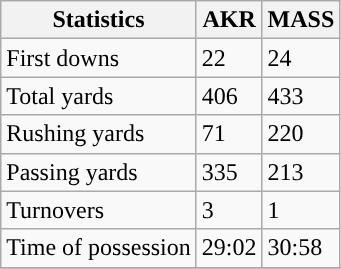<table class="wikitable">
<tr>
<th>Statistics</th>
<th>AKR</th>
<th>MASS</th>
</tr>
<tr>
<td>First downs</td>
<td>22</td>
<td>24</td>
</tr>
<tr>
<td>Total yards</td>
<td>406</td>
<td>433</td>
</tr>
<tr>
<td>Rushing yards</td>
<td>71</td>
<td>220</td>
</tr>
<tr>
<td>Passing yards</td>
<td>335</td>
<td>213</td>
</tr>
<tr>
<td>Turnovers</td>
<td>3</td>
<td>1</td>
</tr>
<tr>
<td>Time of possession</td>
<td>29:02</td>
<td>30:58</td>
</tr>
<tr>
</tr>
</table>
